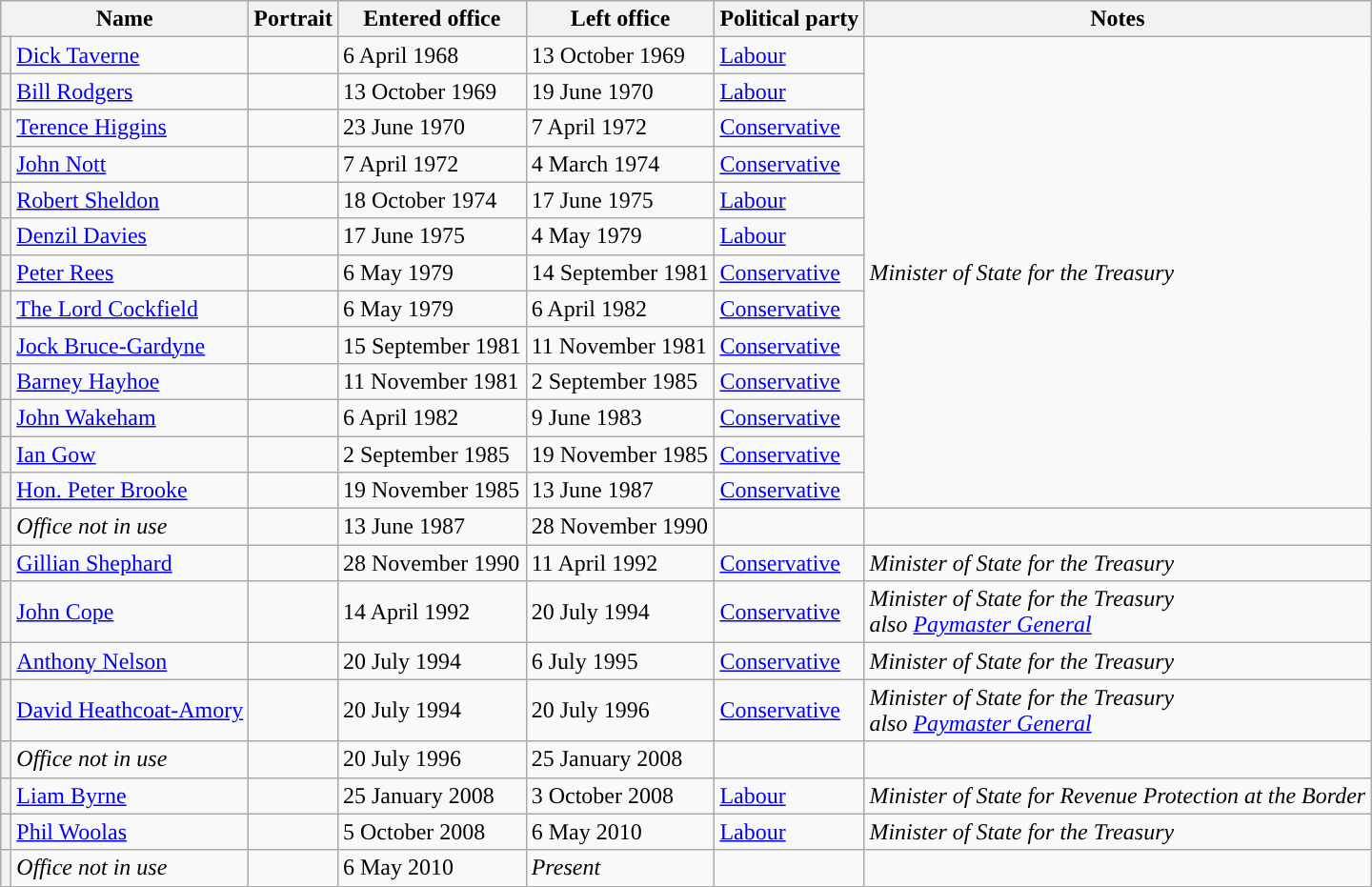<table class="wikitable">
<tr>
<th colspan=2>Name</th>
<th>Portrait</th>
<th>Entered office</th>
<th>Left office</th>
<th>Political party</th>
<th>Notes</th>
</tr>
<tr>
<th style="background-color: "></th>
<td><a href='#'>Dick Taverne</a></td>
<td></td>
<td>6 April 1968</td>
<td>13 October 1969</td>
<td><a href='#'>Labour</a></td>
<td rowspan="13"><em>Minister of State for the Treasury</em></td>
</tr>
<tr>
<th style="background-color: "></th>
<td><a href='#'>Bill Rodgers</a></td>
<td></td>
<td>13 October 1969</td>
<td>19 June 1970</td>
<td><a href='#'>Labour</a></td>
</tr>
<tr>
<th style="background-color: "></th>
<td><a href='#'>Terence Higgins</a></td>
<td></td>
<td>23 June 1970</td>
<td>7 April 1972</td>
<td><a href='#'>Conservative</a></td>
</tr>
<tr>
<th style="background-color: "></th>
<td><a href='#'>John Nott</a></td>
<td></td>
<td>7 April 1972</td>
<td>4 March 1974</td>
<td><a href='#'>Conservative</a></td>
</tr>
<tr>
<th style="background-color: "></th>
<td><a href='#'>Robert Sheldon</a></td>
<td></td>
<td>18 October 1974</td>
<td>17 June 1975</td>
<td><a href='#'>Labour</a></td>
</tr>
<tr>
<th style="background-color: "></th>
<td><a href='#'>Denzil Davies</a></td>
<td></td>
<td>17 June 1975</td>
<td>4 May 1979</td>
<td><a href='#'>Labour</a></td>
</tr>
<tr>
<th style="background-color: "></th>
<td><a href='#'>Peter Rees</a></td>
<td></td>
<td>6 May 1979</td>
<td>14 September 1981</td>
<td><a href='#'>Conservative</a></td>
</tr>
<tr>
<th style="background-color: "></th>
<td><a href='#'>The Lord Cockfield</a></td>
<td></td>
<td>6 May 1979</td>
<td>6 April 1982</td>
<td><a href='#'>Conservative</a></td>
</tr>
<tr>
<th style="background-color: "></th>
<td><a href='#'>Jock Bruce-Gardyne</a></td>
<td></td>
<td>15 September 1981</td>
<td>11 November 1981</td>
<td><a href='#'>Conservative</a></td>
</tr>
<tr>
<th style="background-color: "></th>
<td><a href='#'>Barney Hayhoe</a></td>
<td></td>
<td>11 November 1981</td>
<td>2 September 1985</td>
<td><a href='#'>Conservative</a></td>
</tr>
<tr>
<th style="background-color: "></th>
<td><a href='#'>John Wakeham</a></td>
<td></td>
<td>6 April 1982</td>
<td>9 June 1983</td>
<td><a href='#'>Conservative</a></td>
</tr>
<tr>
<th style="background-color: "></th>
<td><a href='#'>Ian Gow</a></td>
<td></td>
<td>2 September 1985</td>
<td>19 November 1985</td>
<td><a href='#'>Conservative</a></td>
</tr>
<tr>
<th style="background-color: "></th>
<td><a href='#'>Hon. Peter Brooke</a></td>
<td></td>
<td>19 November 1985</td>
<td>13 June 1987</td>
<td><a href='#'>Conservative</a></td>
</tr>
<tr>
<th></th>
<td><em>Office not in use</em></td>
<td></td>
<td>13 June 1987</td>
<td>28 November 1990</td>
<td></td>
<td></td>
</tr>
<tr>
<th style="background-color: "></th>
<td><a href='#'>Gillian Shephard</a></td>
<td></td>
<td>28 November 1990</td>
<td>11 April 1992</td>
<td><a href='#'>Conservative</a></td>
<td><em>Minister of State for the Treasury</em></td>
</tr>
<tr>
<th style="background-color: "></th>
<td><a href='#'>John Cope</a></td>
<td></td>
<td>14 April 1992</td>
<td>20 July 1994</td>
<td><a href='#'>Conservative</a></td>
<td><em>Minister of State for the Treasury<br>also <a href='#'>Paymaster General</a></em></td>
</tr>
<tr>
<th style="background-color: "></th>
<td><a href='#'>Anthony Nelson</a></td>
<td></td>
<td>20 July 1994</td>
<td>6 July 1995</td>
<td><a href='#'>Conservative</a></td>
<td><em>Minister of State for the Treasury</em></td>
</tr>
<tr>
<th style="background-color: "></th>
<td><a href='#'>David Heathcoat-Amory</a></td>
<td></td>
<td>20 July 1994</td>
<td>20 July 1996</td>
<td><a href='#'>Conservative</a></td>
<td><em>Minister of State for the Treasury<br>also <a href='#'>Paymaster General</a></em></td>
</tr>
<tr>
<th></th>
<td><em>Office not in use</em></td>
<td></td>
<td>20 July 1996</td>
<td>25 January 2008</td>
<td></td>
<td></td>
</tr>
<tr>
<th style="background-color: "></th>
<td><a href='#'>Liam Byrne</a></td>
<td></td>
<td>25 January 2008</td>
<td>3 October 2008</td>
<td><a href='#'>Labour</a></td>
<td><em>Minister of State for Revenue Protection at the Border</em></td>
</tr>
<tr>
<th style="background-color: "></th>
<td><a href='#'>Phil Woolas</a></td>
<td></td>
<td>5 October 2008</td>
<td>6 May 2010</td>
<td><a href='#'>Labour</a></td>
<td><em>Minister of State for the Treasury</em></td>
</tr>
<tr>
<th></th>
<td><em>Office not in use</em></td>
<td></td>
<td>6 May 2010</td>
<td><em>Present</em></td>
<td></td>
<td></td>
</tr>
</table>
